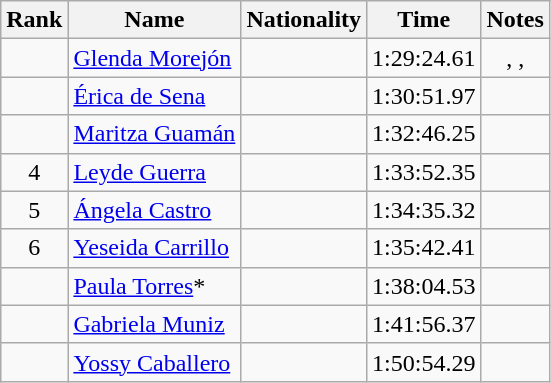<table class="wikitable sortable" style="text-align:center">
<tr>
<th>Rank</th>
<th>Name</th>
<th>Nationality</th>
<th>Time</th>
<th>Notes</th>
</tr>
<tr>
<td></td>
<td align=left><a href='#'>Glenda Morejón</a></td>
<td align=left></td>
<td>1:29:24.61</td>
<td><strong></strong>, <strong></strong>, <strong></strong></td>
</tr>
<tr>
<td></td>
<td align=left><a href='#'>Érica de Sena</a></td>
<td align=left></td>
<td>1:30:51.97</td>
<td><strong></strong></td>
</tr>
<tr>
<td></td>
<td align=left><a href='#'>Maritza Guamán</a></td>
<td align=left></td>
<td>1:32:46.25</td>
<td></td>
</tr>
<tr>
<td>4</td>
<td align=left><a href='#'>Leyde Guerra</a></td>
<td align=left></td>
<td>1:33:52.35</td>
<td></td>
</tr>
<tr>
<td>5</td>
<td align=left><a href='#'>Ángela Castro</a></td>
<td align=left></td>
<td>1:34:35.32</td>
<td></td>
</tr>
<tr>
<td>6</td>
<td align=left><a href='#'>Yeseida Carrillo</a></td>
<td align=left></td>
<td>1:35:42.41</td>
<td></td>
</tr>
<tr>
<td></td>
<td align=left><a href='#'>Paula Torres</a>*</td>
<td align=left></td>
<td>1:38:04.53</td>
<td></td>
</tr>
<tr>
<td></td>
<td align=left><a href='#'>Gabriela Muniz</a></td>
<td align=left></td>
<td>1:41:56.37</td>
<td></td>
</tr>
<tr>
<td></td>
<td align=left><a href='#'>Yossy Caballero</a></td>
<td align=left></td>
<td>1:50:54.29</td>
<td></td>
</tr>
</table>
